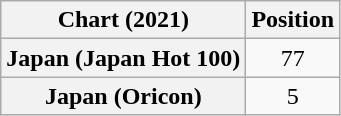<table class="wikitable plainrowheaders" style="text-align:center">
<tr>
<th scope="col">Chart (2021)</th>
<th scope="col">Position</th>
</tr>
<tr>
<th scope="row">Japan (Japan Hot 100)</th>
<td>77</td>
</tr>
<tr>
<th scope="row">Japan (Oricon)</th>
<td>5</td>
</tr>
</table>
